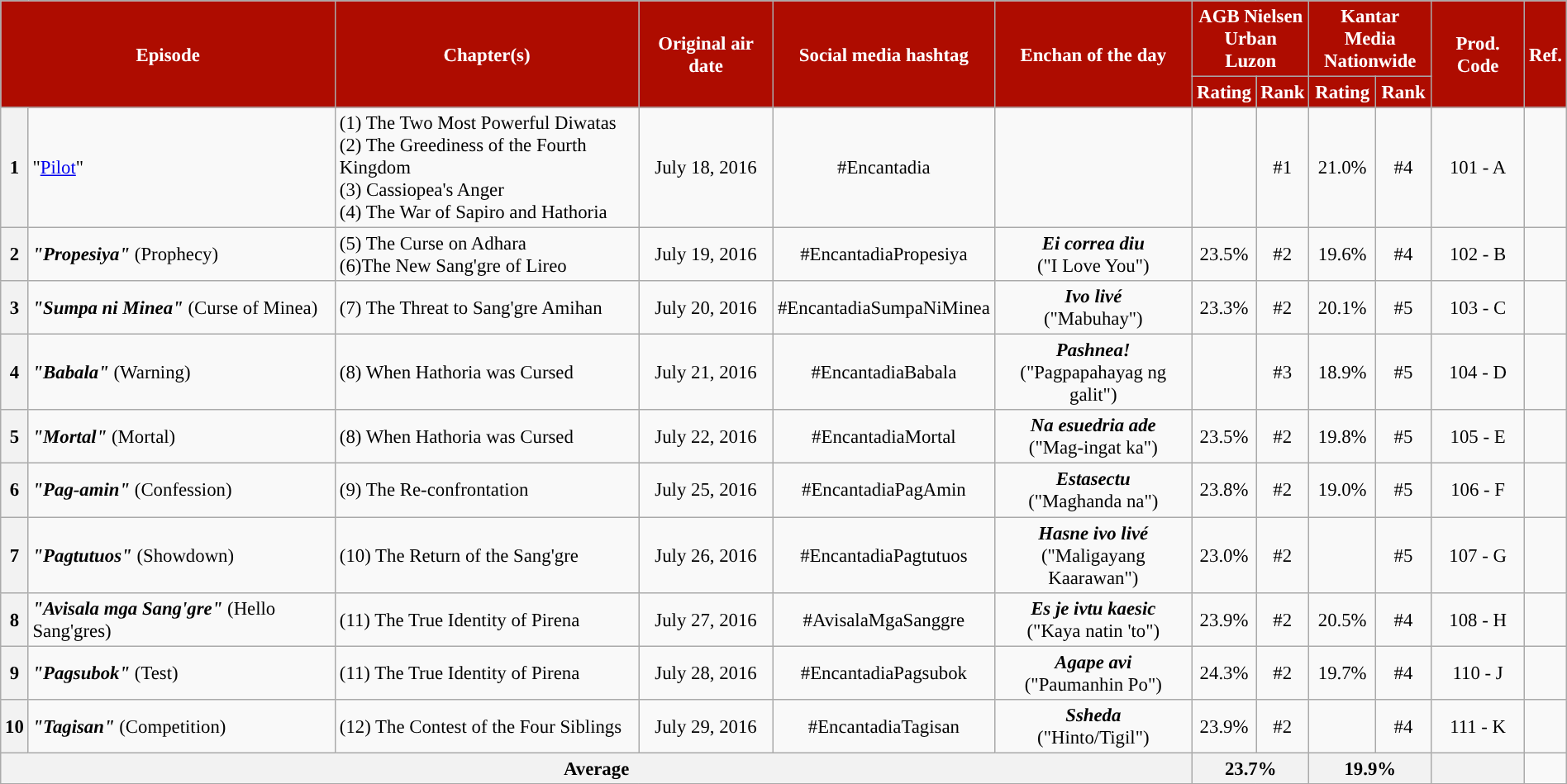<table class="wikitable" style="text-align:center; font-size:95%; line-height:18px;" width="100%">
<tr>
<th colspan="2" rowspan="2" style="background:#AE0C00; color:#ffffff">Episode</th>
<th rowspan="2" style="background:#AE0C00; color:#ffffff">Chapter(s)</th>
<th rowspan="2" style="background:#AE0C00; color:#ffffff">Original air date</th>
<th rowspan="2" style="background:#AE0C00; color:#ffffff">Social media hashtag</th>
<th rowspan="2" style="background:#AE0C00; color:#ffffff">Enchan of the day</th>
<th colspan="2" style="background:#AE0C00; color:#ffffff">AGB Nielsen<br>Urban Luzon</th>
<th colspan="2" style="background:#AE0C00; color:#ffffff">Kantar Media<br>Nationwide</th>
<th rowspan="2" style="background:#AE0C00; color:#ffffff">Prod. Code</th>
<th rowspan="2" style="background:#AE0C00; color:#ffffff">Ref.</th>
</tr>
<tr style="text-align: center style=">
<th style="background:#AE0C00; color:#ffffff">Rating</th>
<th style="background:#AE0C00; color:#ffffff">Rank</th>
<th style="background:#AE0C00; color:#ffffff">Rating</th>
<th style="background:#AE0C00; color:#ffffff">Rank</th>
</tr>
<tr>
<th>1</th>
<td style="text-align: left;">"<a href='#'>Pilot</a>"</td>
<td style="text-align: left;">(1) The Two Most Powerful Diwatas <br>(2) The Greediness of the Fourth Kingdom <br>(3) Cassiopea's Anger <br>(4) The War of Sapiro and Hathoria</td>
<td>July 18, 2016</td>
<td>#Encantadia</td>
<td></td>
<td></td>
<td>#1</td>
<td>21.0%</td>
<td>#4</td>
<td>101 - A</td>
<td></td>
</tr>
<tr>
<th>2</th>
<td style="text-align: left;"><strong><em>"Propesiya"</em></strong> (Prophecy)</td>
<td style="text-align: left;">(5) The Curse on Adhara<br>(6)The New Sang'gre of Lireo</td>
<td>July 19, 2016</td>
<td>#EncantadiaPropesiya</td>
<td><strong><em>Ei correa diu</em></strong> <br> ("I Love You")</td>
<td>23.5%</td>
<td>#2</td>
<td>19.6%</td>
<td>#4</td>
<td>102 - B</td>
<td></td>
</tr>
<tr>
<th>3</th>
<td style="text-align: left;"><strong><em>"Sumpa ni Minea"</em></strong> (Curse of Minea)</td>
<td style="text-align: left;">(7) The Threat to Sang'gre Amihan</td>
<td>July 20, 2016</td>
<td>#EncantadiaSumpaNiMinea</td>
<td><strong><em>Ivo livé</em></strong> <br> ("Mabuhay")</td>
<td>23.3%</td>
<td>#2</td>
<td>20.1%</td>
<td>#5</td>
<td>103 - C</td>
<td></td>
</tr>
<tr>
<th>4</th>
<td style="text-align: left;"><strong><em>"Babala"</em></strong> (Warning)</td>
<td style="text-align: left;">(8) When Hathoria was Cursed</td>
<td>July 21, 2016</td>
<td>#EncantadiaBabala</td>
<td><strong><em>Pashnea!</em></strong><br>("Pagpapahayag ng galit")</td>
<td></td>
<td>#3</td>
<td>18.9%</td>
<td>#5</td>
<td>104 - D</td>
<td></td>
</tr>
<tr>
<th>5</th>
<td style="text-align: left;"><strong><em>"Mortal"</em></strong> (Mortal)</td>
<td style="text-align: left;">(8) When Hathoria was Cursed</td>
<td>July 22, 2016</td>
<td>#EncantadiaMortal</td>
<td><strong><em>Na esuedria ade</em></strong> <br> ("Mag-ingat ka")</td>
<td>23.5%</td>
<td>#2</td>
<td>19.8%</td>
<td>#5</td>
<td>105 - E</td>
<td></td>
</tr>
<tr>
<th>6</th>
<td style="text-align: left;"><strong><em>"Pag-amin"</em></strong> (Confession)</td>
<td style="text-align: left;">(9) The Re-confrontation</td>
<td>July 25, 2016</td>
<td>#EncantadiaPagAmin</td>
<td><strong><em>Estasectu</em></strong> <br> ("Maghanda na")</td>
<td>23.8%</td>
<td>#2</td>
<td>19.0%</td>
<td>#5</td>
<td>106 - F</td>
<td></td>
</tr>
<tr>
<th>7</th>
<td style="text-align: left;"><strong><em>"Pagtutuos"</em></strong> (Showdown)</td>
<td style="text-align: left;">(10) The Return of the Sang'gre</td>
<td>July 26, 2016</td>
<td>#EncantadiaPagtutuos</td>
<td><strong><em>Hasne ivo livé</em></strong> <br> ("Maligayang Kaarawan")</td>
<td>23.0%</td>
<td>#2</td>
<td></td>
<td>#5</td>
<td>107 - G</td>
<td></td>
</tr>
<tr>
<th>8</th>
<td style="text-align: left;"><strong><em>"Avisala mga Sang'gre"</em></strong> (Hello Sang'gres)</td>
<td style="text-align: left;">(11) The True Identity of Pirena</td>
<td>July 27, 2016</td>
<td>#AvisalaMgaSanggre</td>
<td><strong><em>Es je ivtu kaesic</em></strong> <br> ("Kaya natin 'to")</td>
<td>23.9%</td>
<td>#2</td>
<td>20.5%</td>
<td>#4</td>
<td>108 - H</td>
<td></td>
</tr>
<tr>
<th>9</th>
<td style="text-align: left;"><strong><em>"Pagsubok"</em></strong> (Test)</td>
<td style="text-align: left;">(11) The True Identity of Pirena</td>
<td>July 28, 2016</td>
<td>#EncantadiaPagsubok</td>
<td><strong><em>Agape avi</em></strong> <br> ("Paumanhin Po")</td>
<td>24.3%</td>
<td>#2</td>
<td>19.7%</td>
<td>#4</td>
<td>110 - J</td>
<td></td>
</tr>
<tr>
<th>10</th>
<td style="text-align: left;"><strong><em>"Tagisan"</em></strong> (Competition)</td>
<td style="text-align: left;">(12) The Contest of the Four Siblings</td>
<td>July 29, 2016</td>
<td>#EncantadiaTagisan</td>
<td><strong><em>Ssheda</em></strong> <br> ("Hinto/Tigil")</td>
<td>23.9%</td>
<td>#2</td>
<td></td>
<td>#4</td>
<td>111 - K</td>
<td></td>
</tr>
<tr>
<th colspan="6">Average</th>
<th colspan="2">23.7%</th>
<th colspan="2">19.9%</th>
<th></th>
</tr>
<tr>
</tr>
</table>
